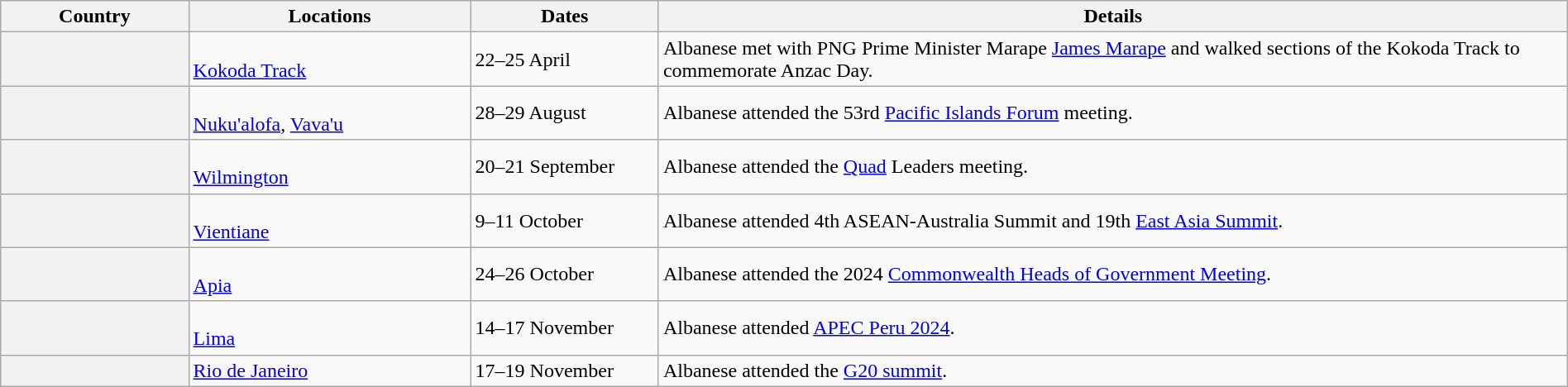<table class="wikitable sortable" border="1" style="margin: 1em auto 1em auto">
<tr>
<th scope="col" style="width: 12%;">Country</th>
<th scope="col" style="width: 18%;">Locations</th>
<th scope="col" style="width: 12%;">Dates</th>
<th scope="col" style="width: 58%;" class="unsortable">Details</th>
</tr>
<tr>
<th scope="row"></th>
<td {{flatlist><br><a href='#'>Kokoda Track</a></td>
<td>22–25 April</td>
<td>Albanese met with PNG Prime Minister Marape <a href='#'>James Marape</a> and walked sections of the Kokoda Track to commemorate Anzac Day.</td>
</tr>
<tr>
<th scope="row"></th>
<td {{flatlist><br><a href='#'>Nuku'alofa</a>, <a href='#'>Vava'u</a></td>
<td>28–29 August</td>
<td>Albanese attended the 53rd <a href='#'>Pacific Islands Forum</a> meeting.</td>
</tr>
<tr>
<th scope="row"></th>
<td {{flatlist><br><a href='#'>Wilmington</a></td>
<td>20–21 September</td>
<td>Albanese attended the <a href='#'>Quad</a> Leaders meeting.</td>
</tr>
<tr>
<th scope="row"></th>
<td {{flatlist><br><a href='#'>Vientiane</a></td>
<td>9–11 October</td>
<td>Albanese attended 4th ASEAN-Australia Summit and 19th <a href='#'>East Asia Summit</a>.</td>
</tr>
<tr>
<th scope="row"></th>
<td {{flatlist><br><a href='#'>Apia</a></td>
<td>24–26 October</td>
<td>Albanese attended the 2024 <a href='#'>Commonwealth Heads of Government Meeting</a>.</td>
</tr>
<tr>
<th scope="row"></th>
<td {{flatlist><br><a href='#'>Lima</a></td>
<td>14–17 November</td>
<td>Albanese attended <a href='#'>APEC Peru 2024</a>.</td>
</tr>
<tr>
<th scope="row"></th>
<td><a href='#'>Rio de Janeiro</a></td>
<td>17–19 November</td>
<td>Albanese attended the <a href='#'>G20 summit</a>.</td>
</tr>
</table>
